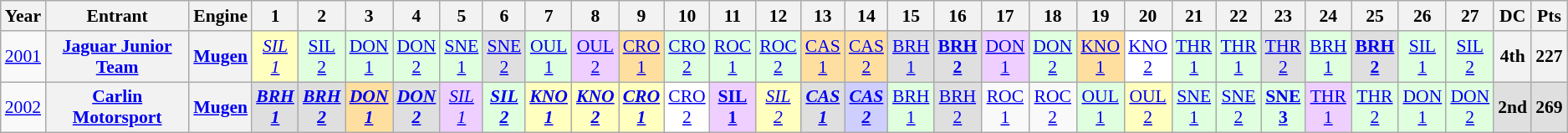<table class="wikitable" style="text-align:center; font-size:90%">
<tr>
<th>Year</th>
<th>Entrant</th>
<th>Engine</th>
<th>1</th>
<th>2</th>
<th>3</th>
<th>4</th>
<th>5</th>
<th>6</th>
<th>7</th>
<th>8</th>
<th>9</th>
<th>10</th>
<th>11</th>
<th>12</th>
<th>13</th>
<th>14</th>
<th>15</th>
<th>16</th>
<th>17</th>
<th>18</th>
<th>19</th>
<th>20</th>
<th>21</th>
<th>22</th>
<th>23</th>
<th>24</th>
<th>25</th>
<th>26</th>
<th>27</th>
<th>DC</th>
<th>Pts</th>
</tr>
<tr>
<td><a href='#'>2001</a></td>
<th><a href='#'>Jaguar Junior Team</a></th>
<th><a href='#'>Mugen</a></th>
<td style="background:#FFFFBF;"><em><a href='#'>SIL<br>1</a></em><br></td>
<td style="background:#DFFFDF;"><a href='#'>SIL<br>2</a><br></td>
<td style="background:#DFFFDF;"><a href='#'>DON<br>1</a><br></td>
<td style="background:#DFFFDF;"><a href='#'>DON<br>2</a><br></td>
<td style="background:#DFFFDF;"><a href='#'>SNE<br>1</a><br></td>
<td style="background:#DFDFDF;"><a href='#'>SNE<br>2</a><br></td>
<td style="background:#DFFFDF;"><a href='#'>OUL<br>1</a><br></td>
<td style="background:#EFCFFF;"><a href='#'>OUL<br>2</a><br></td>
<td style="background:#FFDF9F;"><a href='#'>CRO<br>1</a><br></td>
<td style="background:#DFFFDF;"><a href='#'>CRO<br>2</a><br></td>
<td style="background:#DFFFDF;"><a href='#'>ROC<br>1</a><br></td>
<td style="background:#DFFFDF;"><a href='#'>ROC<br>2</a><br></td>
<td style="background:#FFDF9F;"><a href='#'>CAS<br>1</a><br></td>
<td style="background:#FFDF9F;"><a href='#'>CAS<br>2</a><br></td>
<td style="background:#DFDFDF;"><a href='#'>BRH<br>1</a><br></td>
<td style="background:#DFDFDF;"><strong><a href='#'>BRH<br>2</a></strong><br></td>
<td style="background:#EFCFFF;"><a href='#'>DON<br>1</a><br></td>
<td style="background:#DFFFDF;"><a href='#'>DON<br>2</a><br></td>
<td style="background:#FFDF9F;"><a href='#'>KNO<br>1</a><br></td>
<td style="background:#FFFFFF;"><a href='#'>KNO<br>2</a><br></td>
<td style="background:#DFFFDF;"><a href='#'>THR<br>1</a><br></td>
<td style="background:#DFFFDF;"><a href='#'>THR<br>1</a><br></td>
<td style="background:#DFDFDF;"><a href='#'>THR<br>2</a><br></td>
<td style="background:#DFFFDF;"><a href='#'>BRH<br>1</a><br></td>
<td style="background:#DFDFDF;"><strong><a href='#'>BRH<br>2</a></strong><br></td>
<td style="background:#DFFFDF;"><a href='#'>SIL<br>1</a><br></td>
<td style="background:#DFFFDF;"><a href='#'>SIL<br>2</a><br></td>
<th>4th</th>
<th>227</th>
</tr>
<tr>
<td><a href='#'>2002</a></td>
<th><a href='#'>Carlin Motorsport</a></th>
<th><a href='#'>Mugen</a></th>
<td style="background:#DFDFDF;"><strong><em><a href='#'>BRH<br>1</a></em></strong><br></td>
<td style="background:#DFDFDF;"><strong><em><a href='#'>BRH<br>2</a></em></strong><br></td>
<td style="background:#FFDF9F;"><strong><em><a href='#'>DON<br>1</a></em></strong><br></td>
<td style="background:#DFDFDF;"><strong><em><a href='#'>DON<br>2</a></em></strong><br></td>
<td style="background:#EFCFFF;"><em><a href='#'>SIL<br>1</a></em><br></td>
<td style="background:#DFFFDF;"><strong><em><a href='#'>SIL<br>2</a></em></strong><br></td>
<td style="background:#FFFFBF;"><strong><em><a href='#'>KNO<br>1</a></em></strong><br></td>
<td style="background:#FFFFBF;"><strong><em><a href='#'>KNO<br>2</a></em></strong><br></td>
<td style="background:#FFFFBF;"><strong><em><a href='#'>CRO<br>1</a></em></strong><br></td>
<td style="background:#FFFFFF;"><a href='#'>CRO<br>2</a><br></td>
<td style="background:#EFCFFF;"><strong><a href='#'>SIL<br>1</a></strong><br></td>
<td style="background:#FFFFBF;"><em><a href='#'>SIL<br>2</a></em><br></td>
<td style="background:#DFDFDF;"><strong><em><a href='#'>CAS<br>1</a></em></strong><br></td>
<td style="background:#CFCFFF;"><strong><em><a href='#'>CAS<br>2</a></em></strong><br></td>
<td style="background:#DFFFDF;"><a href='#'>BRH<br>1</a><br></td>
<td style="background:#DFDFDF;"><a href='#'>BRH<br>2</a><br></td>
<td><a href='#'>ROC<br>1</a></td>
<td><a href='#'>ROC<br>2</a></td>
<td style="background:#DFFFDF;"><a href='#'>OUL<br>1</a><br></td>
<td style="background:#FFFFBF;"><a href='#'>OUL<br>2</a><br></td>
<td style="background:#DFFFDF;"><a href='#'>SNE<br>1</a><br></td>
<td style="background:#DFFFDF;"><a href='#'>SNE<br>2</a><br></td>
<td style="background:#DFFFDF;"><strong><a href='#'>SNE<br>3</a></strong><br></td>
<td style="background:#EFCFFF;"><a href='#'>THR<br>1</a><br></td>
<td style="background:#DFFFDF;"><a href='#'>THR<br>2</a><br></td>
<td style="background:#DFFFDF;"><a href='#'>DON<br>1</a><br></td>
<td style="background:#DFFFDF;"><a href='#'>DON<br>2</a><br></td>
<th style="background:#DFDFDF;">2nd</th>
<th style="background:#DFDFDF;">269</th>
</tr>
</table>
